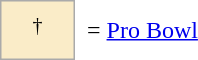<table border=0 cellspacing="0" cellpadding="8">
<tr>
<td style="background-color:#faecc8; border:1px solid #aaaaaa; width:2em;" align=center><sup>†</sup></td>
<td>= <a href='#'>Pro Bowl</a></td>
</tr>
</table>
